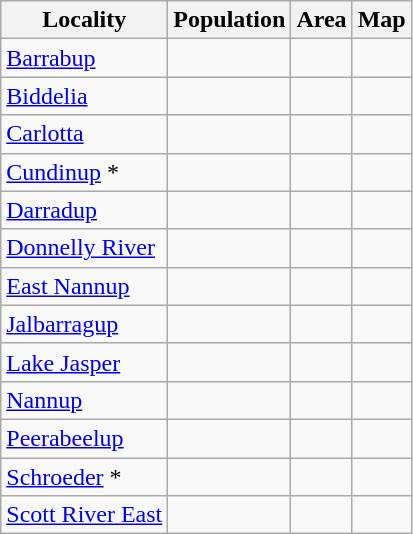<table class="wikitable sortable">
<tr>
<th>Locality</th>
<th data-sort-type=number>Population</th>
<th data-sort-type=number>Area</th>
<th>Map</th>
</tr>
<tr>
<td><a href='#'>Barrabup</a></td>
<td></td>
<td></td>
<td></td>
</tr>
<tr>
<td><a href='#'>Biddelia</a></td>
<td></td>
<td></td>
<td></td>
</tr>
<tr>
<td><a href='#'>Carlotta</a></td>
<td></td>
<td></td>
<td></td>
</tr>
<tr>
<td><a href='#'>Cundinup</a> *</td>
<td></td>
<td></td>
<td></td>
</tr>
<tr>
<td><a href='#'>Darradup</a></td>
<td></td>
<td></td>
<td></td>
</tr>
<tr>
<td><a href='#'>Donnelly River</a></td>
<td></td>
<td></td>
<td></td>
</tr>
<tr>
<td><a href='#'>East Nannup</a></td>
<td></td>
<td></td>
<td></td>
</tr>
<tr>
<td><a href='#'>Jalbarragup</a></td>
<td></td>
<td></td>
<td></td>
</tr>
<tr>
<td><a href='#'>Lake Jasper</a></td>
<td></td>
<td></td>
<td></td>
</tr>
<tr>
<td><a href='#'>Nannup</a></td>
<td></td>
<td></td>
<td></td>
</tr>
<tr>
<td><a href='#'>Peerabeelup</a></td>
<td></td>
<td></td>
<td></td>
</tr>
<tr>
<td><a href='#'>Schroeder</a> *</td>
<td></td>
<td></td>
<td></td>
</tr>
<tr>
<td><a href='#'>Scott River East</a></td>
<td></td>
<td></td>
<td></td>
</tr>
</table>
